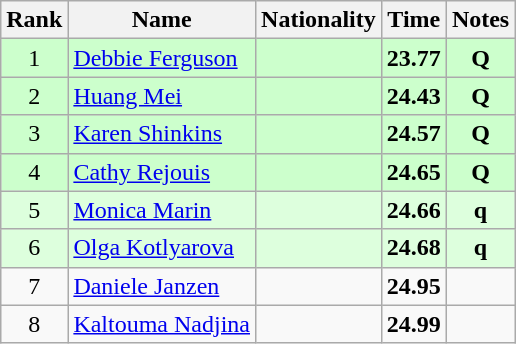<table class="wikitable sortable" style="text-align:center">
<tr>
<th>Rank</th>
<th>Name</th>
<th>Nationality</th>
<th>Time</th>
<th>Notes</th>
</tr>
<tr bgcolor=ccffcc>
<td>1</td>
<td align=left><a href='#'>Debbie Ferguson</a></td>
<td align=left></td>
<td><strong>23.77</strong></td>
<td><strong>Q</strong></td>
</tr>
<tr bgcolor=ccffcc>
<td>2</td>
<td align=left><a href='#'>Huang Mei</a></td>
<td align=left></td>
<td><strong>24.43</strong></td>
<td><strong>Q</strong></td>
</tr>
<tr bgcolor=ccffcc>
<td>3</td>
<td align=left><a href='#'>Karen Shinkins</a></td>
<td align=left></td>
<td><strong>24.57</strong></td>
<td><strong>Q</strong></td>
</tr>
<tr bgcolor=ccffcc>
<td>4</td>
<td align=left><a href='#'>Cathy Rejouis</a></td>
<td align=left></td>
<td><strong>24.65</strong></td>
<td><strong>Q</strong></td>
</tr>
<tr bgcolor=ddffdd>
<td>5</td>
<td align=left><a href='#'>Monica Marin</a></td>
<td align=left></td>
<td><strong>24.66</strong></td>
<td><strong>q</strong></td>
</tr>
<tr bgcolor=ddffdd>
<td>6</td>
<td align=left><a href='#'>Olga Kotlyarova</a></td>
<td align=left></td>
<td><strong>24.68</strong></td>
<td><strong>q</strong></td>
</tr>
<tr>
<td>7</td>
<td align=left><a href='#'>Daniele Janzen</a></td>
<td align=left></td>
<td><strong>24.95</strong></td>
<td></td>
</tr>
<tr>
<td>8</td>
<td align=left><a href='#'>Kaltouma Nadjina</a></td>
<td align=left></td>
<td><strong>24.99</strong></td>
<td></td>
</tr>
</table>
